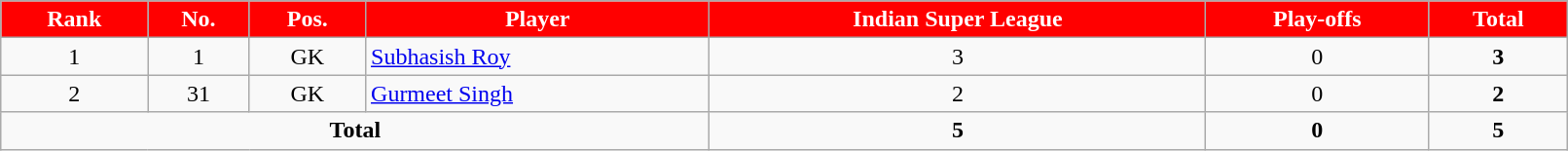<table class="wikitable sortable" style="text-align:center;width:85%;">
<tr>
<th style=background-color:#FF0000;color:white>Rank</th>
<th style=background-color:#FF0000;color:white>No.</th>
<th style=background-color:#FF0000;color:white>Pos.</th>
<th style=background-color:#FF0000;color:white>Player</th>
<th style=background-color:#FF0000;color:white>Indian Super League</th>
<th style=background-color:#FF0000;color:white>Play-offs</th>
<th style=background-color:#FF0000;color:white>Total</th>
</tr>
<tr>
<td rowspan="1">1</td>
<td>1</td>
<td>GK</td>
<td align=left> <a href='#'>Subhasish Roy</a></td>
<td>3</td>
<td>0</td>
<td><strong>3</strong></td>
</tr>
<tr>
<td rowspan="1">2</td>
<td>31</td>
<td>GK</td>
<td align=left> <a href='#'>Gurmeet Singh</a></td>
<td>2</td>
<td>0</td>
<td><strong>2</strong></td>
</tr>
<tr>
<td colspan=4><strong>Total</strong></td>
<td><strong>5</strong></td>
<td><strong>0</strong></td>
<td><strong>5</strong></td>
</tr>
</table>
